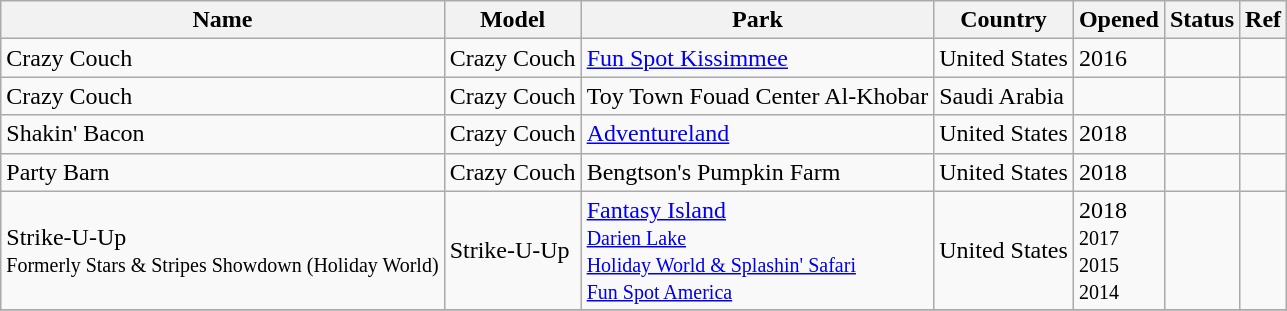<table class="wikitable sortable">
<tr>
<th>Name</th>
<th>Model</th>
<th>Park</th>
<th>Country</th>
<th>Opened</th>
<th>Status</th>
<th class="unsortable">Ref</th>
</tr>
<tr>
<td>Crazy Couch</td>
<td>Crazy Couch</td>
<td><a href='#'>Fun Spot Kissimmee</a></td>
<td> United States</td>
<td>2016</td>
<td></td>
<td></td>
</tr>
<tr>
<td>Crazy Couch</td>
<td>Crazy Couch</td>
<td>Toy Town Fouad Center Al-Khobar</td>
<td> Saudi Arabia</td>
<td></td>
<td></td>
<td></td>
</tr>
<tr>
<td>Shakin' Bacon</td>
<td>Crazy Couch</td>
<td><a href='#'>Adventureland</a></td>
<td> United States</td>
<td>2018</td>
<td></td>
<td></td>
</tr>
<tr>
<td>Party Barn</td>
<td>Crazy Couch</td>
<td>Bengtson's Pumpkin Farm</td>
<td> United States</td>
<td>2018</td>
<td></td>
<td></td>
</tr>
<tr>
<td>Strike-U-Up <br><small>Formerly Stars & Stripes Showdown (Holiday World)</small></td>
<td>Strike-U-Up</td>
<td><a href='#'>Fantasy Island</a><br><small><a href='#'>Darien Lake</a></small><br><small><a href='#'>Holiday World & Splashin' Safari</a></small><br><small><a href='#'>Fun Spot America</a></small></td>
<td> United States</td>
<td>2018<br><small>2017</small><br><small>2015</small><br><small>2014</small></td>
<td></td>
<td></td>
</tr>
<tr>
</tr>
</table>
